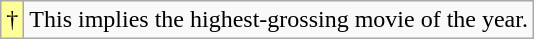<table class="wikitable">
<tr>
<td style="background-color:#FFFF99">†</td>
<td>This implies the highest-grossing movie of the year.</td>
</tr>
</table>
